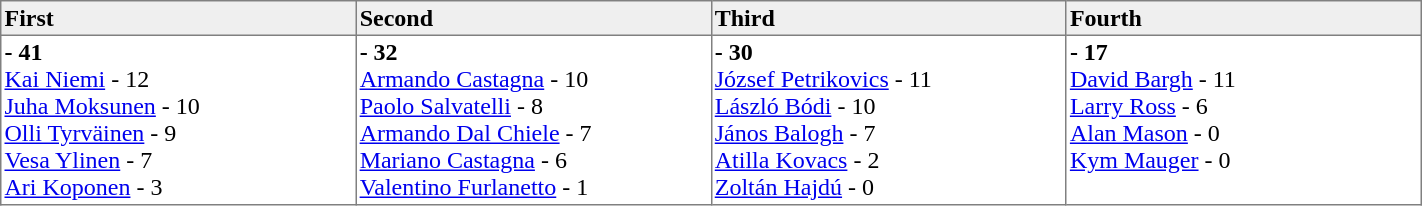<table border=1 cellpadding=2 cellspacing=0 width=75% style="border-collapse:collapse">
<tr align=left style="background:#efefef;">
<th width=20%>First</th>
<th width=20%>Second</th>
<th width=20%>Third</th>
<th width=20%>Fourth</th>
</tr>
<tr align=left>
<td valign=top><strong> - 41</strong><br><a href='#'>Kai Niemi</a> - 12 <br><a href='#'>Juha Moksunen</a> - 10 <br><a href='#'>Olli Tyrväinen</a> - 9 <br><a href='#'>Vesa Ylinen</a> - 7 <br><a href='#'>Ari Koponen</a> - 3</td>
<td valign=top><strong> - 32</strong><br><a href='#'>Armando Castagna</a> - 10 <br><a href='#'>Paolo Salvatelli</a> - 8 <br><a href='#'>Armando Dal Chiele</a> - 7 <br><a href='#'>Mariano Castagna</a> - 6 <br><a href='#'>Valentino Furlanetto</a> - 1</td>
<td valign=top><strong> - 30</strong><br><a href='#'>József Petrikovics</a> - 11 <br><a href='#'>László Bódi</a> - 10 <br><a href='#'>János Balogh</a> - 7 <br><a href='#'>Atilla Kovacs</a> - 2 <br><a href='#'>Zoltán Hajdú</a> - 0</td>
<td valign=top><strong> - 17</strong><br><a href='#'>David Bargh</a> - 11 <br><a href='#'>Larry Ross</a> - 6 <br><a href='#'>Alan Mason</a> - 0 <br><a href='#'>Kym Mauger</a> - 0</td>
</tr>
</table>
